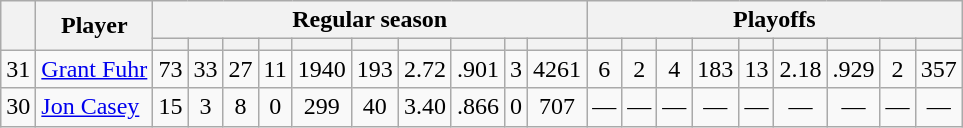<table class="wikitable plainrowheaders" style="text-align:center;">
<tr>
<th scope="col" rowspan="2"></th>
<th scope="col" rowspan="2">Player</th>
<th scope=colgroup colspan=10>Regular season</th>
<th scope=colgroup colspan=9>Playoffs</th>
</tr>
<tr>
<th scope="col"></th>
<th scope="col"></th>
<th scope="col"></th>
<th scope="col"></th>
<th scope="col"></th>
<th scope="col"></th>
<th scope="col"></th>
<th scope="col"></th>
<th scope="col"></th>
<th scope="col"></th>
<th scope="col"></th>
<th scope="col"></th>
<th scope="col"></th>
<th scope="col"></th>
<th scope="col"></th>
<th scope="col"></th>
<th scope="col"></th>
<th scope="col"></th>
<th scope="col"></th>
</tr>
<tr>
<td scope="row">31</td>
<td align="left"><a href='#'>Grant Fuhr</a></td>
<td>73</td>
<td>33</td>
<td>27</td>
<td>11</td>
<td>1940</td>
<td>193</td>
<td>2.72</td>
<td>.901</td>
<td>3</td>
<td>4261</td>
<td>6</td>
<td>2</td>
<td>4</td>
<td>183</td>
<td>13</td>
<td>2.18</td>
<td>.929</td>
<td>2</td>
<td>357</td>
</tr>
<tr>
<td scope="row">30</td>
<td align="left"><a href='#'>Jon Casey</a></td>
<td>15</td>
<td>3</td>
<td>8</td>
<td>0</td>
<td>299</td>
<td>40</td>
<td>3.40</td>
<td>.866</td>
<td>0</td>
<td>707</td>
<td>—</td>
<td>—</td>
<td>—</td>
<td>—</td>
<td>—</td>
<td>—</td>
<td>—</td>
<td>—</td>
<td>—</td>
</tr>
</table>
